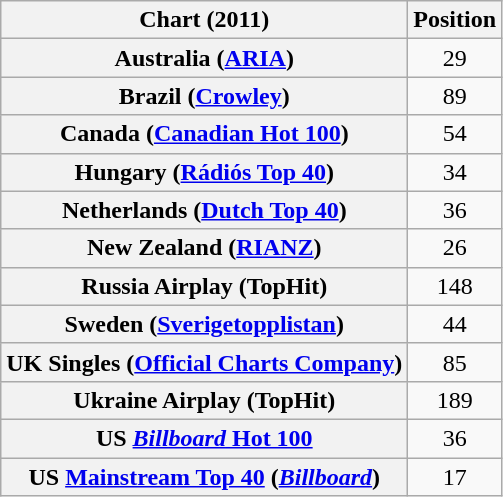<table class="wikitable plainrowheaders sortable" style="text-align:center;">
<tr>
<th scope="col">Chart (2011)</th>
<th scope="col">Position</th>
</tr>
<tr>
<th scope="row">Australia (<a href='#'>ARIA</a>)</th>
<td>29</td>
</tr>
<tr>
<th scope="row">Brazil (<a href='#'>Crowley</a>)</th>
<td style="text-align:center;">89</td>
</tr>
<tr>
<th scope="row">Canada (<a href='#'>Canadian Hot 100</a>)</th>
<td style="text-align:center;">54</td>
</tr>
<tr>
<th scope="row">Hungary (<a href='#'>Rádiós Top 40</a>)</th>
<td>34</td>
</tr>
<tr>
<th scope="row">Netherlands (<a href='#'>Dutch Top 40</a>)</th>
<td>36</td>
</tr>
<tr>
<th scope="row">New Zealand (<a href='#'>RIANZ</a>)</th>
<td>26</td>
</tr>
<tr>
<th scope="row">Russia Airplay (TopHit)</th>
<td>148</td>
</tr>
<tr>
<th scope="row">Sweden (<a href='#'>Sverigetopplistan</a>)</th>
<td>44</td>
</tr>
<tr>
<th scope="row">UK Singles (<a href='#'>Official Charts Company</a>)</th>
<td>85</td>
</tr>
<tr>
<th scope="row">Ukraine Airplay (TopHit)</th>
<td>189</td>
</tr>
<tr>
<th scope="row">US <a href='#'><em>Billboard</em> Hot 100</a></th>
<td style="text-align:center;">36</td>
</tr>
<tr>
<th scope="row">US <a href='#'>Mainstream Top 40</a> (<em><a href='#'>Billboard</a></em>)</th>
<td>17</td>
</tr>
</table>
